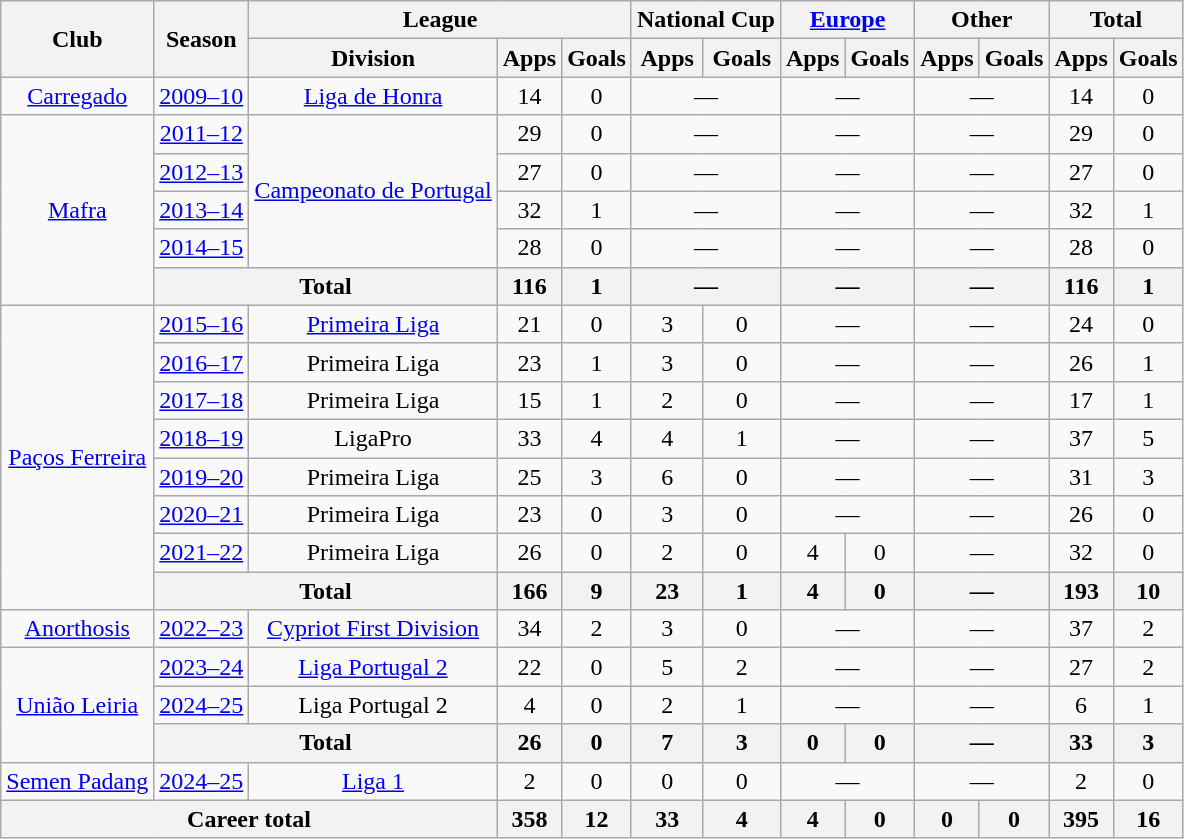<table class="wikitable" style="text-align:center">
<tr>
<th rowspan=2>Club</th>
<th rowspan=2>Season</th>
<th colspan=3>League</th>
<th colspan=2>National Cup</th>
<th colspan=2><a href='#'>Europe</a></th>
<th colspan=2>Other</th>
<th colspan=2>Total</th>
</tr>
<tr>
<th>Division</th>
<th>Apps</th>
<th>Goals</th>
<th>Apps</th>
<th>Goals</th>
<th>Apps</th>
<th>Goals</th>
<th>Apps</th>
<th>Goals</th>
<th>Apps</th>
<th>Goals</th>
</tr>
<tr>
<td><a href='#'>Carregado</a></td>
<td><a href='#'>2009–10</a></td>
<td><a href='#'>Liga de Honra</a></td>
<td>14</td>
<td>0</td>
<td colspan="2">—</td>
<td colspan="2">—</td>
<td colspan="2">—</td>
<td>14</td>
<td>0</td>
</tr>
<tr>
<td rowspan=5><a href='#'>Mafra</a></td>
<td><a href='#'>2011–12</a></td>
<td rowspan="4"><a href='#'>Campeonato de Portugal</a></td>
<td>29</td>
<td>0</td>
<td colspan="2">—</td>
<td colspan="2">—</td>
<td colspan="2">—</td>
<td>29</td>
<td>0</td>
</tr>
<tr>
<td><a href='#'>2012–13</a></td>
<td>27</td>
<td>0</td>
<td colspan="2">—</td>
<td colspan="2">—</td>
<td colspan="2">—</td>
<td>27</td>
<td>0</td>
</tr>
<tr>
<td><a href='#'>2013–14</a></td>
<td>32</td>
<td>1</td>
<td colspan="2">—</td>
<td colspan="2">—</td>
<td colspan="2">—</td>
<td>32</td>
<td>1</td>
</tr>
<tr>
<td><a href='#'>2014–15</a></td>
<td>28</td>
<td>0</td>
<td colspan="2">—</td>
<td colspan="2">—</td>
<td colspan="2">—</td>
<td>28</td>
<td>0</td>
</tr>
<tr>
<th colspan="2">Total</th>
<th>116</th>
<th>1</th>
<th colspan="2">—</th>
<th colspan="2">—</th>
<th colspan="2">—</th>
<th>116</th>
<th>1</th>
</tr>
<tr>
<td rowspan=8><a href='#'>Paços Ferreira</a></td>
<td><a href='#'>2015–16</a></td>
<td><a href='#'>Primeira Liga</a></td>
<td>21</td>
<td>0</td>
<td>3</td>
<td>0</td>
<td colspan="2">—</td>
<td colspan="2">—</td>
<td>24</td>
<td>0</td>
</tr>
<tr>
<td><a href='#'>2016–17</a></td>
<td>Primeira Liga</td>
<td>23</td>
<td>1</td>
<td>3</td>
<td>0</td>
<td colspan="2">—</td>
<td colspan="2">—</td>
<td>26</td>
<td>1</td>
</tr>
<tr>
<td><a href='#'>2017–18</a></td>
<td>Primeira Liga</td>
<td>15</td>
<td>1</td>
<td>2</td>
<td>0</td>
<td colspan="2">—</td>
<td colspan="2">—</td>
<td>17</td>
<td>1</td>
</tr>
<tr>
<td><a href='#'>2018–19</a></td>
<td>LigaPro</td>
<td>33</td>
<td>4</td>
<td>4</td>
<td>1</td>
<td colspan="2">—</td>
<td colspan="2">—</td>
<td>37</td>
<td>5</td>
</tr>
<tr>
<td><a href='#'>2019–20</a></td>
<td>Primeira Liga</td>
<td>25</td>
<td>3</td>
<td>6</td>
<td>0</td>
<td colspan="2">—</td>
<td colspan="2">—</td>
<td>31</td>
<td>3</td>
</tr>
<tr>
<td><a href='#'>2020–21</a></td>
<td>Primeira Liga</td>
<td>23</td>
<td>0</td>
<td>3</td>
<td>0</td>
<td colspan="2">—</td>
<td colspan="2">—</td>
<td>26</td>
<td>0</td>
</tr>
<tr>
<td><a href='#'>2021–22</a></td>
<td>Primeira Liga</td>
<td>26</td>
<td>0</td>
<td>2</td>
<td>0</td>
<td>4</td>
<td>0</td>
<td colspan="2">—</td>
<td>32</td>
<td>0</td>
</tr>
<tr>
<th colspan="2">Total</th>
<th>166</th>
<th>9</th>
<th>23</th>
<th>1</th>
<th>4</th>
<th>0</th>
<th colspan="2">—</th>
<th>193</th>
<th>10</th>
</tr>
<tr>
<td><a href='#'>Anorthosis</a></td>
<td><a href='#'>2022–23</a></td>
<td><a href='#'>Cypriot First Division</a></td>
<td>34</td>
<td>2</td>
<td>3</td>
<td>0</td>
<td colspan="2">—</td>
<td colspan="2">—</td>
<td>37</td>
<td>2</td>
</tr>
<tr>
<td rowspan=3><a href='#'>União Leiria</a></td>
<td><a href='#'>2023–24</a></td>
<td><a href='#'>Liga Portugal 2</a></td>
<td>22</td>
<td>0</td>
<td>5</td>
<td>2</td>
<td colspan="2">—</td>
<td colspan="2">—</td>
<td>27</td>
<td>2</td>
</tr>
<tr>
<td><a href='#'>2024–25</a></td>
<td>Liga Portugal 2</td>
<td>4</td>
<td>0</td>
<td>2</td>
<td>1</td>
<td colspan="2">—</td>
<td colspan="2">—</td>
<td>6</td>
<td>1</td>
</tr>
<tr>
<th colspan="2">Total</th>
<th>26</th>
<th>0</th>
<th>7</th>
<th>3</th>
<th>0</th>
<th>0</th>
<th colspan="2">—</th>
<th>33</th>
<th>3</th>
</tr>
<tr>
<td rowspan=1><a href='#'>Semen Padang</a></td>
<td><a href='#'>2024–25</a></td>
<td><a href='#'>Liga 1</a></td>
<td>2</td>
<td>0</td>
<td>0</td>
<td>0</td>
<td colspan="2">—</td>
<td colspan="2">—</td>
<td>2</td>
<td>0</td>
</tr>
<tr>
<th colspan="3">Career total</th>
<th>358</th>
<th>12</th>
<th>33</th>
<th>4</th>
<th>4</th>
<th>0</th>
<th>0</th>
<th>0</th>
<th>395</th>
<th>16</th>
</tr>
</table>
